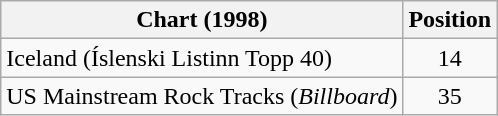<table class="wikitable">
<tr>
<th>Chart (1998)</th>
<th>Position</th>
</tr>
<tr>
<td>Iceland (Íslenski Listinn Topp 40)</td>
<td align="center">14</td>
</tr>
<tr>
<td>US Mainstream Rock Tracks (<em>Billboard</em>)</td>
<td align="center">35</td>
</tr>
</table>
